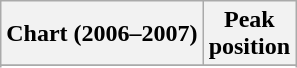<table class="wikitable sortable plainrowheaders" style="text-align:center">
<tr>
<th scope="col">Chart (2006–2007)</th>
<th scope="col">Peak<br>position</th>
</tr>
<tr>
</tr>
<tr>
</tr>
<tr>
</tr>
</table>
